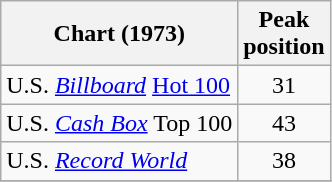<table class="wikitable sortable">
<tr>
<th>Chart (1973)</th>
<th>Peak<br>position</th>
</tr>
<tr>
<td>U.S. <em><a href='#'>Billboard</a></em> <a href='#'>Hot 100</a></td>
<td style="text-align:center;">31</td>
</tr>
<tr>
<td>U.S. <a href='#'><em>Cash Box</em></a> Top 100</td>
<td align="center">43</td>
</tr>
<tr>
<td>U.S. <em><a href='#'>Record World</a></em></td>
<td align="center">38</td>
</tr>
<tr>
</tr>
</table>
